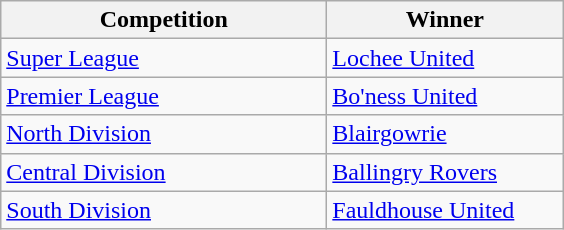<table class="wikitable">
<tr>
<th width=210>Competition</th>
<th width=150>Winner</th>
</tr>
<tr>
<td><a href='#'>Super League</a></td>
<td><a href='#'>Lochee United</a></td>
</tr>
<tr>
<td><a href='#'>Premier League</a></td>
<td><a href='#'>Bo'ness United</a></td>
</tr>
<tr>
<td><a href='#'>North Division</a></td>
<td><a href='#'>Blairgowrie</a></td>
</tr>
<tr>
<td><a href='#'>Central Division</a></td>
<td><a href='#'>Ballingry Rovers</a></td>
</tr>
<tr>
<td><a href='#'>South Division</a></td>
<td><a href='#'>Fauldhouse United</a></td>
</tr>
</table>
